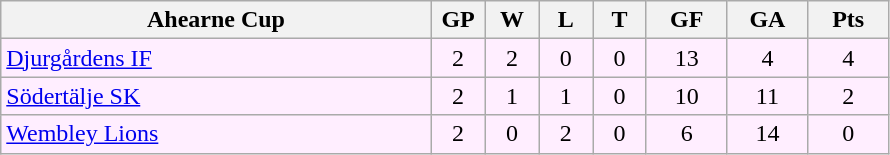<table class="wikitable">
<tr>
<th width="40%" bgcolor="#e0e0e0">Ahearne Cup</th>
<th width="5%" bgcolor="#e0e0e0">GP</th>
<th width="5%" bgcolor="#e0e0e0">W</th>
<th width="5%" bgcolor="#e0e0e0">L</th>
<th width="5%" bgcolor="#e0e0e0">T</th>
<th width="7.5%" bgcolor="#e0e0e0">GF</th>
<th width="7.5%" bgcolor="#e0e0e0">GA</th>
<th width="7.5%" bgcolor="#e0e0e0">Pts</th>
</tr>
<tr align="center" bgcolor=#ffeeff>
<td align="left"> <a href='#'>Djurgårdens IF</a></td>
<td>2</td>
<td>2</td>
<td>0</td>
<td>0</td>
<td>13</td>
<td>4</td>
<td>4</td>
</tr>
<tr align="center" bgcolor=#ffeeff>
<td align="left"> <a href='#'>Södertälje SK</a></td>
<td>2</td>
<td>1</td>
<td>1</td>
<td>0</td>
<td>10</td>
<td>11</td>
<td>2</td>
</tr>
<tr align="center" bgcolor=#ffeeff>
<td align="left"> <a href='#'>Wembley Lions</a></td>
<td>2</td>
<td>0</td>
<td>2</td>
<td>0</td>
<td>6</td>
<td>14</td>
<td>0</td>
</tr>
</table>
